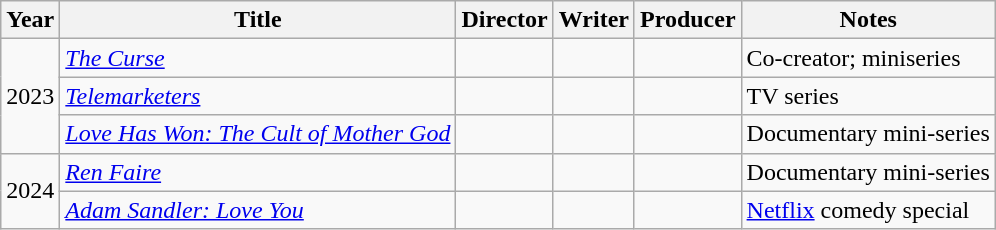<table class="wikitable plainrowheaders">
<tr>
<th>Year</th>
<th>Title</th>
<th>Director</th>
<th>Writer</th>
<th>Producer</th>
<th>Notes</th>
</tr>
<tr>
<td rowspan=3>2023</td>
<td><em><a href='#'>The Curse</a></em></td>
<td></td>
<td></td>
<td></td>
<td>Co-creator; miniseries</td>
</tr>
<tr>
<td><em><a href='#'>Telemarketers</a></em></td>
<td></td>
<td></td>
<td></td>
<td>TV series</td>
</tr>
<tr>
<td><em><a href='#'>Love Has Won: The Cult of Mother God</a></em></td>
<td></td>
<td></td>
<td></td>
<td>Documentary mini-series</td>
</tr>
<tr>
<td rowspan=2>2024</td>
<td><em><a href='#'>Ren Faire</a></em></td>
<td></td>
<td></td>
<td></td>
<td>Documentary mini-series</td>
</tr>
<tr>
<td><em><a href='#'>Adam Sandler: Love You</a></em></td>
<td></td>
<td></td>
<td></td>
<td><a href='#'>Netflix</a> comedy special</td>
</tr>
</table>
